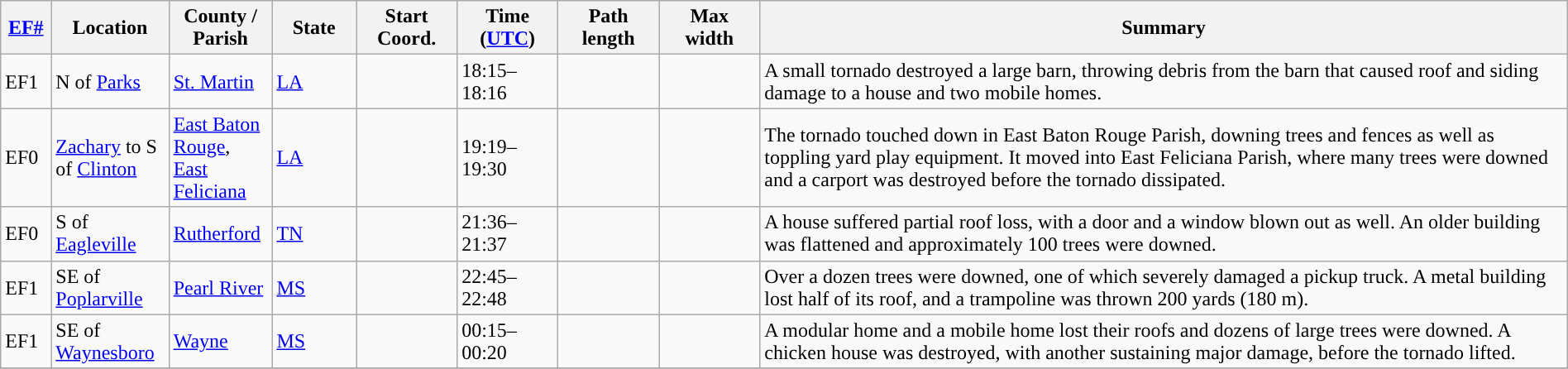<table class="wikitable sortable" style="width:100%;">
<tr>
<th scope="col"  style="width:3%; text-align:center;"><a href='#'>EF#</a></th>
<th scope="col"  style="width:7%; text-align:center;" class="unsortable">Location</th>
<th scope="col"  style="width:6%; text-align:center;" class="unsortable">County / Parish</th>
<th scope="col"  style="width:5%; text-align:center;">State</th>
<th scope="col"  style="width:6%; text-align:center;">Start Coord.</th>
<th scope="col"  style="width:6%; text-align:center;">Time (<a href='#'>UTC</a>)</th>
<th scope="col"  style="width:6%; text-align:center;">Path length</th>
<th scope="col"  style="width:6%; text-align:center;">Max width</th>
<th scope="col" class="unsortable" style="width:48%; text-align:center;">Summary</th>
</tr>
<tr>
<td>EF1</td>
<td>N of <a href='#'>Parks</a></td>
<td><a href='#'>St. Martin</a></td>
<td><a href='#'>LA</a></td>
<td></td>
<td>18:15–18:16</td>
<td></td>
<td></td>
<td>A small tornado destroyed a large barn, throwing debris from the barn that caused roof and siding damage to a house and two mobile homes.</td>
</tr>
<tr>
<td>EF0</td>
<td><a href='#'>Zachary</a> to S of <a href='#'>Clinton</a></td>
<td><a href='#'>East Baton Rouge</a>, <a href='#'>East Feliciana</a></td>
<td><a href='#'>LA</a></td>
<td></td>
<td>19:19–19:30</td>
<td></td>
<td></td>
<td>The tornado touched down in East Baton Rouge Parish, downing trees and fences as well as toppling yard play equipment. It moved into East Feliciana Parish, where many trees were downed and a carport was destroyed before the tornado dissipated.</td>
</tr>
<tr>
<td>EF0</td>
<td>S of <a href='#'>Eagleville</a></td>
<td><a href='#'>Rutherford</a></td>
<td><a href='#'>TN</a></td>
<td></td>
<td>21:36–21:37</td>
<td></td>
<td></td>
<td>A house suffered partial roof loss, with a door and a window blown out as well. An older building was flattened and approximately 100 trees were downed.</td>
</tr>
<tr>
<td>EF1</td>
<td>SE of <a href='#'>Poplarville</a></td>
<td><a href='#'>Pearl River</a></td>
<td><a href='#'>MS</a></td>
<td></td>
<td>22:45–22:48</td>
<td></td>
<td></td>
<td>Over a dozen trees were downed, one of which severely damaged a pickup truck. A metal building lost half of its roof, and a trampoline was thrown 200 yards (180 m).</td>
</tr>
<tr>
<td>EF1</td>
<td>SE of <a href='#'>Waynesboro</a></td>
<td><a href='#'>Wayne</a></td>
<td><a href='#'>MS</a></td>
<td></td>
<td>00:15–00:20</td>
<td></td>
<td></td>
<td>A modular home and a mobile home lost their roofs and dozens of large trees were downed. A chicken house was destroyed, with another sustaining major damage, before the tornado lifted.</td>
</tr>
<tr>
</tr>
</table>
